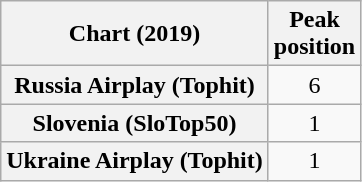<table class="wikitable sortable plainrowheaders" style="text-align:center">
<tr>
<th scope="col">Chart (2019)</th>
<th scope="col">Peak<br> position</th>
</tr>
<tr>
<th scope="row">Russia Airplay (Tophit)</th>
<td>6</td>
</tr>
<tr>
<th scope="row">Slovenia (SloTop50)</th>
<td>1</td>
</tr>
<tr>
<th scope="row">Ukraine Airplay (Tophit)</th>
<td>1</td>
</tr>
</table>
